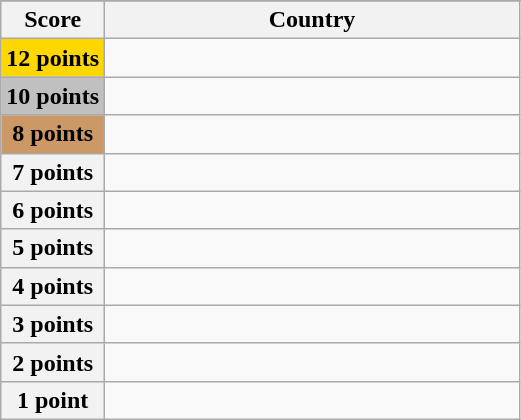<table class="wikitable">
<tr>
</tr>
<tr>
<th scope="col" width="20%">Score</th>
<th scope="col">Country</th>
</tr>
<tr>
<th scope="row" style="background:gold">12 points</th>
<td></td>
</tr>
<tr>
<th scope="row" style="background:silver">10 points</th>
<td></td>
</tr>
<tr>
<th scope="row" style="background:#CC9966">8 points</th>
<td></td>
</tr>
<tr>
<th scope="row">7 points</th>
<td></td>
</tr>
<tr>
<th scope="row">6 points</th>
<td></td>
</tr>
<tr>
<th scope="row">5 points</th>
<td></td>
</tr>
<tr>
<th scope="row">4 points</th>
<td></td>
</tr>
<tr>
<th scope="row">3 points</th>
<td></td>
</tr>
<tr>
<th scope="row">2 points</th>
<td></td>
</tr>
<tr>
<th scope="row">1 point</th>
<td></td>
</tr>
</table>
